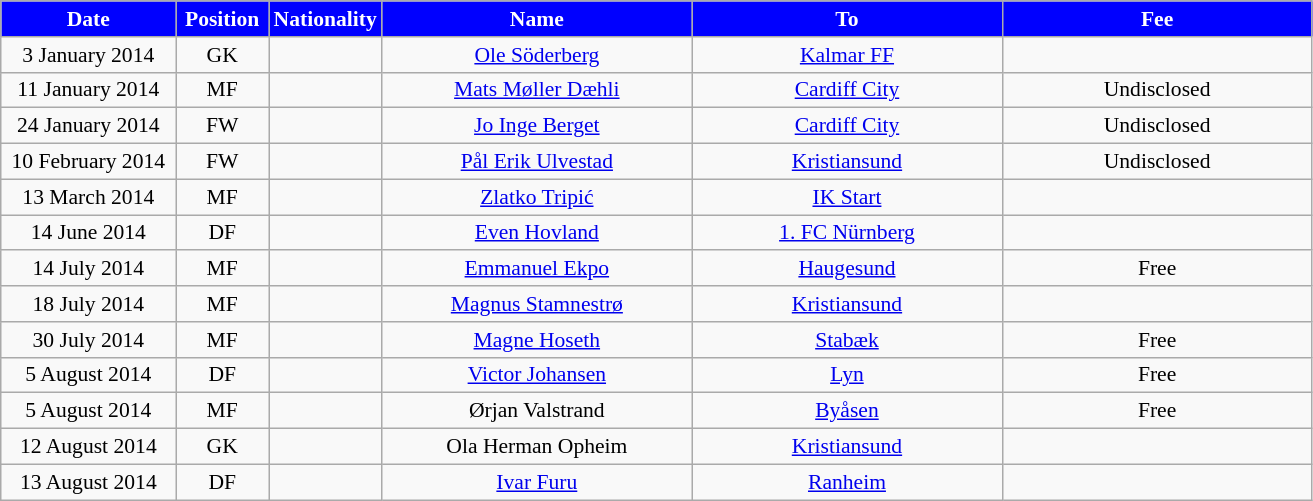<table class="wikitable"  style="text-align:center; font-size:90%; ">
<tr>
<th style="background:#00f; color:white; width:110px;">Date</th>
<th style="background:#00f; color:white; width:55px;">Position</th>
<th style="background:#00f; color:white; width:55px;">Nationality</th>
<th style="background:#00f; color:white; width:200px;">Name</th>
<th style="background:#00f; color:white; width:200px;">To</th>
<th style="background:#00f; color:white; width:200px;">Fee</th>
</tr>
<tr>
<td>3 January 2014</td>
<td>GK</td>
<td></td>
<td><a href='#'>Ole Söderberg</a></td>
<td> <a href='#'>Kalmar FF</a></td>
<td></td>
</tr>
<tr>
<td>11 January 2014</td>
<td>MF</td>
<td></td>
<td><a href='#'>Mats Møller Dæhli</a></td>
<td> <a href='#'>Cardiff City</a></td>
<td>Undisclosed</td>
</tr>
<tr>
<td>24 January 2014</td>
<td>FW</td>
<td></td>
<td><a href='#'>Jo Inge Berget</a></td>
<td> <a href='#'>Cardiff City</a></td>
<td>Undisclosed</td>
</tr>
<tr>
<td>10 February 2014</td>
<td>FW</td>
<td></td>
<td><a href='#'>Pål Erik Ulvestad</a></td>
<td> <a href='#'>Kristiansund</a></td>
<td>Undisclosed</td>
</tr>
<tr>
<td>13 March 2014</td>
<td>MF</td>
<td></td>
<td><a href='#'>Zlatko Tripić</a></td>
<td> <a href='#'>IK Start</a></td>
<td></td>
</tr>
<tr>
<td>14 June 2014</td>
<td>DF</td>
<td></td>
<td><a href='#'>Even Hovland</a></td>
<td> <a href='#'>1. FC Nürnberg</a></td>
<td></td>
</tr>
<tr>
<td>14 July 2014</td>
<td>MF</td>
<td></td>
<td><a href='#'>Emmanuel Ekpo</a></td>
<td> <a href='#'>Haugesund</a></td>
<td>Free</td>
</tr>
<tr>
<td>18 July 2014</td>
<td>MF</td>
<td></td>
<td><a href='#'>Magnus Stamnestrø</a></td>
<td> <a href='#'>Kristiansund</a></td>
<td></td>
</tr>
<tr>
<td>30 July 2014</td>
<td>MF</td>
<td></td>
<td><a href='#'>Magne Hoseth</a></td>
<td> <a href='#'>Stabæk</a></td>
<td>Free</td>
</tr>
<tr>
<td>5 August 2014</td>
<td>DF</td>
<td></td>
<td><a href='#'>Victor Johansen</a></td>
<td> <a href='#'>Lyn</a></td>
<td>Free</td>
</tr>
<tr>
<td>5 August 2014</td>
<td>MF</td>
<td></td>
<td>Ørjan Valstrand</td>
<td> <a href='#'>Byåsen</a></td>
<td>Free</td>
</tr>
<tr>
<td>12 August 2014</td>
<td>GK</td>
<td></td>
<td>Ola Herman Opheim</td>
<td> <a href='#'>Kristiansund</a></td>
<td></td>
</tr>
<tr>
<td>13 August 2014</td>
<td>DF</td>
<td></td>
<td><a href='#'>Ivar Furu</a></td>
<td> <a href='#'>Ranheim</a></td>
<td></td>
</tr>
</table>
